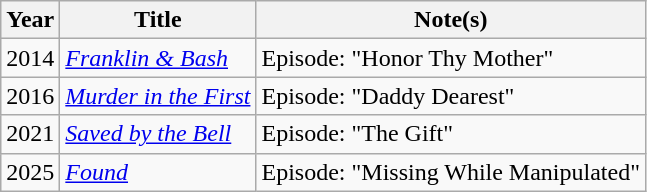<table class="wikitable">
<tr>
<th>Year</th>
<th>Title</th>
<th>Note(s)</th>
</tr>
<tr>
<td>2014</td>
<td><em><a href='#'>Franklin & Bash</a></em></td>
<td>Episode: "Honor Thy Mother"</td>
</tr>
<tr>
<td>2016</td>
<td><em><a href='#'>Murder in the First</a></em></td>
<td>Episode: "Daddy Dearest"</td>
</tr>
<tr>
<td>2021</td>
<td><em><a href='#'>Saved by the Bell</a></em></td>
<td>Episode: "The Gift"</td>
</tr>
<tr>
<td>2025</td>
<td><em><a href='#'>Found</a></em></td>
<td>Episode: "Missing While Manipulated"</td>
</tr>
</table>
